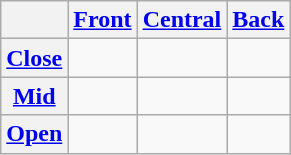<table class="wikitable">
<tr>
<th></th>
<th><a href='#'>Front</a></th>
<th><a href='#'>Central</a></th>
<th><a href='#'>Back</a></th>
</tr>
<tr align="center">
<th><a href='#'>Close</a></th>
<td></td>
<td></td>
<td></td>
</tr>
<tr align="center">
<th><a href='#'>Mid</a></th>
<td></td>
<td></td>
<td></td>
</tr>
<tr align="center">
<th><a href='#'>Open</a></th>
<td></td>
<td></td>
<td colspan="2"></td>
</tr>
</table>
